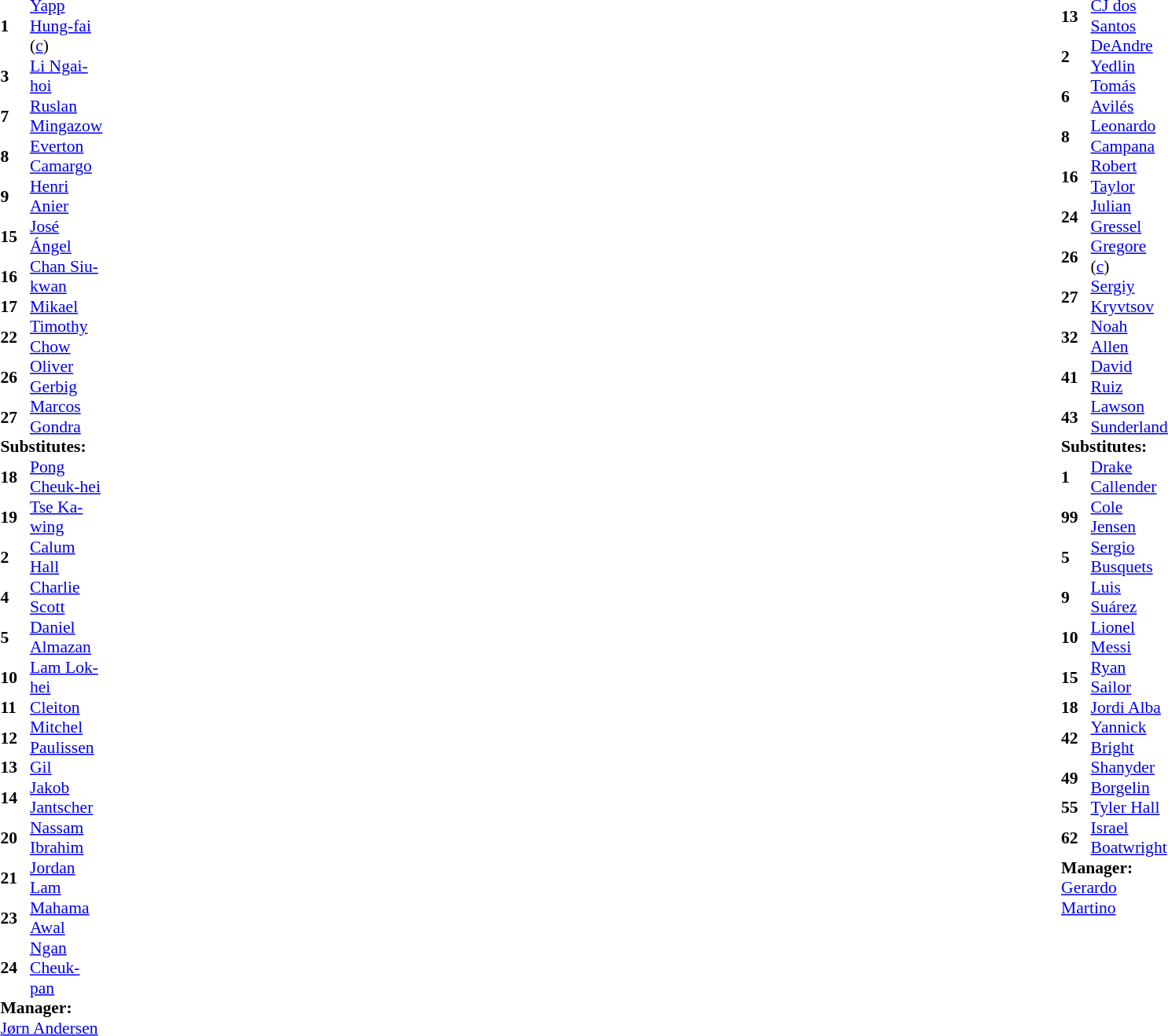<table width="100%">
<tr>
<td valign="top" width="40%"><br><table style="font-size:90%" cellspacing="0" cellpadding="0">
<tr>
<th width=25></th>
<th width=25></th>
</tr>
<tr>
<td><strong>1</strong></td>
<td><a href='#'>Yapp Hung-fai</a> (<a href='#'>c</a>)</td>
<td></td>
<td></td>
</tr>
<tr>
<td><strong>3</strong></td>
<td><a href='#'>Li Ngai-hoi</a></td>
<td></td>
<td></td>
</tr>
<tr>
<td><strong>7</strong></td>
<td><a href='#'>Ruslan Mingazow</a></td>
<td></td>
<td></td>
</tr>
<tr>
<td><strong>8</strong></td>
<td><a href='#'>Everton Camargo</a></td>
<td></td>
<td></td>
</tr>
<tr>
<td><strong>9</strong></td>
<td><a href='#'>Henri Anier</a></td>
<td></td>
<td></td>
</tr>
<tr>
<td><strong>15</strong></td>
<td><a href='#'>José Ángel</a></td>
<td></td>
<td></td>
</tr>
<tr>
<td><strong>16</strong></td>
<td><a href='#'>Chan Siu-kwan</a></td>
<td></td>
<td></td>
</tr>
<tr>
<td><strong>17</strong></td>
<td><a href='#'>Mikael</a></td>
<td></td>
<td></td>
</tr>
<tr>
<td><strong>22</strong></td>
<td><a href='#'>Timothy Chow</a></td>
<td></td>
<td></td>
</tr>
<tr>
<td><strong>26</strong></td>
<td><a href='#'>Oliver Gerbig</a></td>
<td></td>
<td></td>
</tr>
<tr>
<td><strong>27</strong></td>
<td><a href='#'>Marcos Gondra</a></td>
<td></td>
<td></td>
</tr>
<tr>
<td colspan="2"><strong>Substitutes:</strong></td>
</tr>
<tr>
<td><strong>18</strong></td>
<td><a href='#'>Pong Cheuk-hei</a></td>
<td></td>
<td></td>
</tr>
<tr>
<td><strong>19</strong></td>
<td><a href='#'>Tse Ka-wing</a></td>
<td></td>
<td> </td>
</tr>
<tr>
<td><strong>2</strong></td>
<td><a href='#'>Calum Hall</a></td>
<td></td>
<td></td>
</tr>
<tr>
<td><strong>4</strong></td>
<td><a href='#'>Charlie Scott</a></td>
<td></td>
<td></td>
</tr>
<tr>
<td><strong>5</strong></td>
<td><a href='#'>Daniel Almazan</a></td>
<td></td>
<td></td>
</tr>
<tr>
<td><strong>10</strong></td>
<td><a href='#'>Lam Lok-hei</a></td>
<td></td>
<td></td>
</tr>
<tr>
<td><strong>11</strong></td>
<td><a href='#'>Cleiton</a></td>
<td></td>
<td></td>
</tr>
<tr>
<td><strong>12</strong></td>
<td><a href='#'>Mitchel Paulissen</a></td>
<td></td>
<td></td>
</tr>
<tr>
<td><strong>13</strong></td>
<td><a href='#'>Gil</a></td>
<td></td>
<td> </td>
</tr>
<tr>
<td><strong>14</strong></td>
<td><a href='#'>Jakob Jantscher</a></td>
<td></td>
<td></td>
</tr>
<tr>
<td><strong>20</strong></td>
<td><a href='#'>Nassam Ibrahim</a></td>
<td></td>
<td> </td>
</tr>
<tr>
<td><strong>21</strong></td>
<td><a href='#'>Jordan Lam</a></td>
<td></td>
<td></td>
</tr>
<tr>
<td><strong>23</strong></td>
<td><a href='#'>Mahama Awal</a></td>
<td></td>
<td></td>
</tr>
<tr>
<td><strong>24</strong></td>
<td><a href='#'>Ngan Cheuk-pan</a></td>
<td></td>
<td></td>
</tr>
<tr>
<td colspan="2"><strong>Manager:</strong></td>
</tr>
<tr>
<td colspan="2"><a href='#'>Jørn Andersen</a></td>
</tr>
</table>
</td>
<td valign="top"></td>
<td valign="top" width="50%"><br><table style="font-size:90%; margin:auto" cellspacing="0" cellpadding="0">
<tr>
<th width=25></th>
<th width=25></th>
</tr>
<tr>
<td><strong>13</strong></td>
<td><a href='#'>CJ dos Santos</a></td>
</tr>
<tr>
<td><strong>2</strong></td>
<td><a href='#'>DeAndre Yedlin</a></td>
</tr>
<tr>
<td><strong>6</strong></td>
<td><a href='#'>Tomás Avilés</a></td>
<td></td>
<td></td>
</tr>
<tr>
<td><strong>8</strong></td>
<td><a href='#'>Leonardo Campana</a></td>
<td></td>
<td></td>
</tr>
<tr>
<td><strong>16</strong></td>
<td><a href='#'>Robert Taylor</a></td>
</tr>
<tr>
<td><strong>24</strong></td>
<td><a href='#'>Julian Gressel</a></td>
<td></td>
<td></td>
</tr>
<tr>
<td><strong>26</strong></td>
<td><a href='#'>Gregore</a> (<a href='#'>c</a>)</td>
</tr>
<tr>
<td><strong>27</strong></td>
<td><a href='#'>Sergiy Kryvtsov</a></td>
<td></td>
<td></td>
</tr>
<tr>
<td><strong>32</strong></td>
<td><a href='#'>Noah Allen</a></td>
<td></td>
<td></td>
</tr>
<tr>
<td><strong>41</strong></td>
<td><a href='#'>David Ruiz</a></td>
<td></td>
<td></td>
</tr>
<tr>
<td><strong>43</strong></td>
<td><a href='#'>Lawson Sunderland</a></td>
<td></td>
<td></td>
</tr>
<tr>
<td colspan="2"><strong>Substitutes:</strong></td>
</tr>
<tr>
<td><strong>1</strong></td>
<td><a href='#'>Drake Callender</a></td>
</tr>
<tr>
<td><strong>99</strong></td>
<td><a href='#'>Cole Jensen</a></td>
</tr>
<tr>
<td><strong>5</strong></td>
<td><a href='#'>Sergio Busquets</a></td>
<td></td>
<td></td>
</tr>
<tr>
<td><strong>9</strong></td>
<td><a href='#'>Luis Suárez</a></td>
<td></td>
<td></td>
</tr>
<tr>
<td><strong>10</strong></td>
<td><a href='#'>Lionel Messi</a></td>
</tr>
<tr>
<td><strong>15</strong></td>
<td><a href='#'>Ryan Sailor</a></td>
<td></td>
<td></td>
</tr>
<tr>
<td><strong>18</strong></td>
<td><a href='#'>Jordi Alba</a></td>
<td></td>
<td></td>
</tr>
<tr>
<td><strong>42</strong></td>
<td><a href='#'>Yannick Bright</a></td>
<td></td>
<td></td>
</tr>
<tr>
<td><strong>49</strong></td>
<td><a href='#'>Shanyder Borgelin</a></td>
<td></td>
<td></td>
</tr>
<tr>
<td><strong>55</strong></td>
<td><a href='#'>Tyler Hall</a></td>
<td></td>
<td></td>
</tr>
<tr>
<td><strong>62</strong></td>
<td><a href='#'>Israel Boatwright</a></td>
<td></td>
<td></td>
</tr>
<tr>
<td colspan="2"><strong>Manager:</strong></td>
</tr>
<tr>
<td colspan="2"><a href='#'>Gerardo Martino</a></td>
</tr>
</table>
</td>
</tr>
</table>
